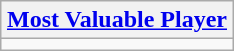<table class=wikitable style="text-align:center; margin:auto">
<tr>
<th><a href='#'>Most Valuable Player</a></th>
</tr>
<tr>
<td></td>
</tr>
</table>
